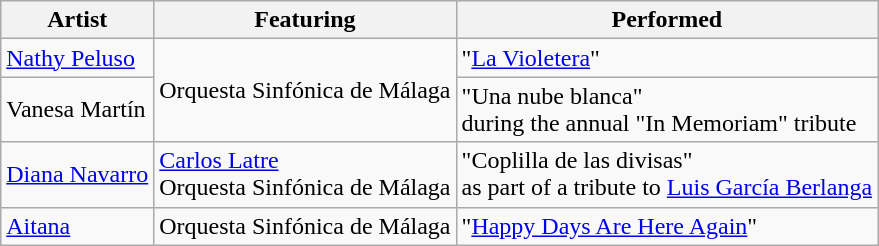<table class="wikitable">
<tr>
<th>Artist</th>
<th>Featuring</th>
<th>Performed</th>
</tr>
<tr>
<td><a href='#'>Nathy Peluso</a></td>
<td rowspan="2">Orquesta Sinfónica de Málaga</td>
<td>"<a href='#'>La Violetera</a>"</td>
</tr>
<tr>
<td>Vanesa Martín</td>
<td>"Una nube blanca"<br>during the annual "In Memoriam" tribute</td>
</tr>
<tr>
<td><a href='#'>Diana Navarro</a></td>
<td><a href='#'>Carlos Latre</a><br>Orquesta Sinfónica de Málaga</td>
<td>"Coplilla de las divisas"<br>as part of a tribute to <a href='#'>Luis García Berlanga</a></td>
</tr>
<tr>
<td><a href='#'>Aitana</a></td>
<td>Orquesta Sinfónica de Málaga</td>
<td>"<a href='#'>Happy Days Are Here Again</a>"</td>
</tr>
</table>
